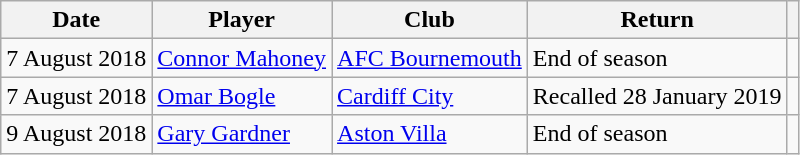<table class="wikitable" style=text-align:left>
<tr>
<th>Date</th>
<th>Player</th>
<th>Club</th>
<th>Return</th>
<th></th>
</tr>
<tr>
<td>7 August 2018</td>
<td><a href='#'>Connor Mahoney</a></td>
<td><a href='#'>AFC Bournemouth</a></td>
<td>End of season</td>
<td style=text-align:center></td>
</tr>
<tr>
<td>7 August 2018</td>
<td><a href='#'>Omar Bogle</a></td>
<td><a href='#'>Cardiff City</a></td>
<td>Recalled 28 January 2019</td>
<td style=text-align:center></td>
</tr>
<tr>
<td>9 August 2018</td>
<td><a href='#'>Gary Gardner</a></td>
<td><a href='#'>Aston Villa</a></td>
<td>End of season</td>
<td style=text-align:center></td>
</tr>
</table>
